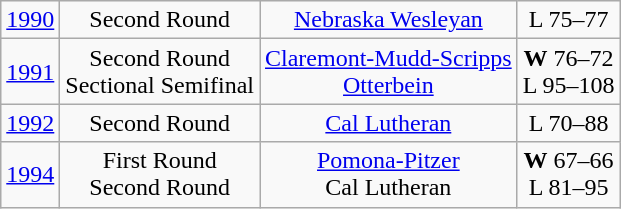<table class="wikitable">
<tr align="center">
<td><a href='#'>1990</a></td>
<td>Second Round</td>
<td><a href='#'>Nebraska Wesleyan</a></td>
<td>L 75–77</td>
</tr>
<tr align="center">
<td><a href='#'>1991</a></td>
<td>Second Round<br>Sectional Semifinal</td>
<td><a href='#'>Claremont-Mudd-Scripps</a><br><a href='#'>Otterbein</a></td>
<td><strong>W</strong> 76–72<br>L 95–108</td>
</tr>
<tr align="center">
<td><a href='#'>1992</a></td>
<td>Second Round</td>
<td><a href='#'>Cal Lutheran</a></td>
<td>L 70–88</td>
</tr>
<tr align="center">
<td><a href='#'>1994</a></td>
<td>First Round<br>Second Round</td>
<td><a href='#'>Pomona-Pitzer</a><br>Cal Lutheran</td>
<td><strong>W</strong> 67–66<br>L 81–95</td>
</tr>
</table>
